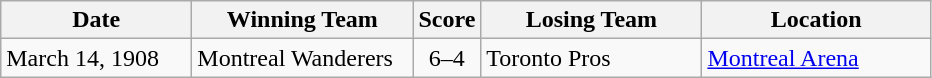<table class="wikitable">
<tr>
<th width="120">Date</th>
<th width="140">Winning Team</th>
<th width="5">Score</th>
<th width="140">Losing Team</th>
<th width="145">Location</th>
</tr>
<tr>
<td>March 14, 1908</td>
<td>Montreal Wanderers</td>
<td align="center">6–4</td>
<td>Toronto Pros</td>
<td><a href='#'>Montreal Arena</a></td>
</tr>
</table>
